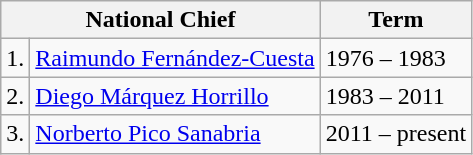<table class="wikitable">
<tr>
<th colspan="2">National Chief</th>
<th>Term</th>
</tr>
<tr>
<td>1.</td>
<td><a href='#'>Raimundo Fernández-Cuesta</a></td>
<td>1976 – 1983</td>
</tr>
<tr>
<td>2.</td>
<td><a href='#'>Diego Márquez Horrillo</a></td>
<td>1983 – 2011</td>
</tr>
<tr>
<td>3.</td>
<td><a href='#'>Norberto Pico Sanabria</a></td>
<td>2011 – present</td>
</tr>
</table>
